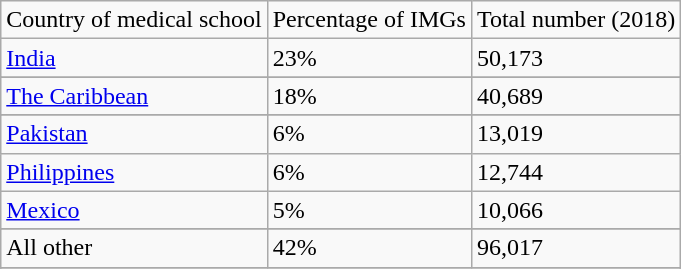<table class="wikitable sortable">
<tr>
<td>Country of medical school</td>
<td>Percentage of IMGs</td>
<td>Total number (2018)</td>
</tr>
<tr>
<td><a href='#'>India</a></td>
<td>23%</td>
<td>50,173</td>
</tr>
<tr>
</tr>
<tr>
<td><a href='#'>The Caribbean</a></td>
<td>18%</td>
<td>40,689</td>
</tr>
<tr>
</tr>
<tr>
<td><a href='#'>Pakistan</a></td>
<td>6%</td>
<td>13,019</td>
</tr>
<tr>
<td><a href='#'>Philippines</a></td>
<td>6%</td>
<td>12,744</td>
</tr>
<tr>
<td><a href='#'>Mexico</a></td>
<td>5%</td>
<td>10,066</td>
</tr>
<tr>
</tr>
<tr>
<td>All other</td>
<td>42%</td>
<td>96,017</td>
</tr>
<tr>
</tr>
<tr>
</tr>
</table>
